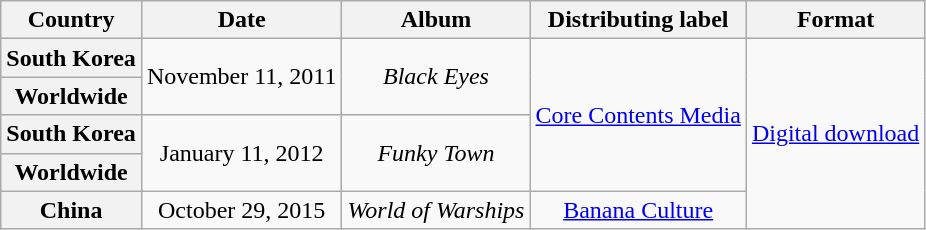<table class="wikitable plainrowheaders" style="text-align:center">
<tr>
<th>Country</th>
<th>Date</th>
<th>Album</th>
<th>Distributing label</th>
<th>Format</th>
</tr>
<tr>
<th scope="row">South Korea</th>
<td rowspan="2">November 11, 2011</td>
<td rowspan="2"><em>Black Eyes</em></td>
<td rowspan="4"><a href='#'>Core Contents Media</a></td>
<td rowspan="5"><a href='#'>Digital download</a></td>
</tr>
<tr>
<th scope="row">Worldwide</th>
</tr>
<tr>
<th scope="row">South Korea</th>
<td rowspan="2">January 11, 2012</td>
<td rowspan="2"><em>Funky Town</em></td>
</tr>
<tr>
<th scope="row">Worldwide</th>
</tr>
<tr>
<th scope="row">China</th>
<td>October 29, 2015</td>
<td><em>World of Warships</em></td>
<td><a href='#'>Banana Culture</a></td>
</tr>
</table>
